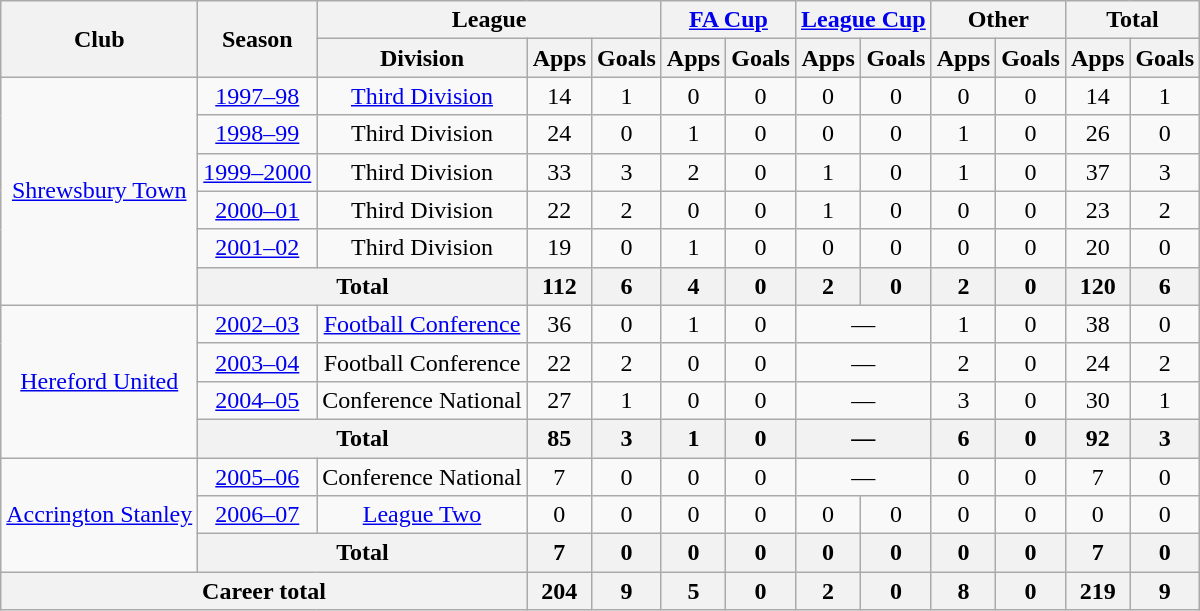<table class="wikitable" style="text-align: center;">
<tr>
<th rowspan="2">Club</th>
<th rowspan="2">Season</th>
<th colspan="3">League</th>
<th colspan="2"><a href='#'>FA Cup</a></th>
<th colspan="2"><a href='#'>League Cup</a></th>
<th colspan="2">Other</th>
<th colspan="2">Total</th>
</tr>
<tr>
<th>Division</th>
<th>Apps</th>
<th>Goals</th>
<th>Apps</th>
<th>Goals</th>
<th>Apps</th>
<th>Goals</th>
<th>Apps</th>
<th>Goals</th>
<th>Apps</th>
<th>Goals</th>
</tr>
<tr>
<td rowspan="6"><a href='#'>Shrewsbury Town</a></td>
<td><a href='#'>1997–98</a></td>
<td><a href='#'>Third Division</a></td>
<td>14</td>
<td>1</td>
<td>0</td>
<td>0</td>
<td>0</td>
<td>0</td>
<td>0</td>
<td>0</td>
<td>14</td>
<td>1</td>
</tr>
<tr>
<td><a href='#'>1998–99</a></td>
<td>Third Division</td>
<td>24</td>
<td>0</td>
<td>1</td>
<td>0</td>
<td>0</td>
<td>0</td>
<td>1</td>
<td>0</td>
<td>26</td>
<td>0</td>
</tr>
<tr>
<td><a href='#'>1999–2000</a></td>
<td>Third Division</td>
<td>33</td>
<td>3</td>
<td>2</td>
<td>0</td>
<td>1</td>
<td>0</td>
<td>1</td>
<td>0</td>
<td>37</td>
<td>3</td>
</tr>
<tr>
<td><a href='#'>2000–01</a></td>
<td>Third Division</td>
<td>22</td>
<td>2</td>
<td>0</td>
<td>0</td>
<td>1</td>
<td>0</td>
<td>0</td>
<td>0</td>
<td>23</td>
<td>2</td>
</tr>
<tr>
<td><a href='#'>2001–02</a></td>
<td>Third Division</td>
<td>19</td>
<td>0</td>
<td>1</td>
<td>0</td>
<td>0</td>
<td>0</td>
<td>0</td>
<td>0</td>
<td>20</td>
<td>0</td>
</tr>
<tr>
<th colspan="2">Total</th>
<th>112</th>
<th>6</th>
<th>4</th>
<th>0</th>
<th>2</th>
<th>0</th>
<th>2</th>
<th>0</th>
<th>120</th>
<th>6</th>
</tr>
<tr>
<td rowspan="4"><a href='#'>Hereford United</a></td>
<td><a href='#'>2002–03</a></td>
<td><a href='#'>Football Conference</a></td>
<td>36</td>
<td>0</td>
<td>1</td>
<td>0</td>
<td colspan="2">—</td>
<td>1</td>
<td>0</td>
<td>38</td>
<td>0</td>
</tr>
<tr>
<td><a href='#'>2003–04</a></td>
<td>Football Conference</td>
<td>22</td>
<td>2</td>
<td>0</td>
<td>0</td>
<td colspan="2">—</td>
<td>2</td>
<td>0</td>
<td>24</td>
<td>2</td>
</tr>
<tr>
<td><a href='#'>2004–05</a></td>
<td>Conference National</td>
<td>27</td>
<td>1</td>
<td>0</td>
<td>0</td>
<td colspan="2">—</td>
<td>3</td>
<td>0</td>
<td>30</td>
<td>1</td>
</tr>
<tr>
<th colspan="2">Total</th>
<th>85</th>
<th>3</th>
<th>1</th>
<th>0</th>
<th colspan="2">—</th>
<th>6</th>
<th>0</th>
<th>92</th>
<th>3</th>
</tr>
<tr>
<td rowspan="3"><a href='#'>Accrington Stanley</a></td>
<td><a href='#'>2005–06</a></td>
<td>Conference National</td>
<td>7</td>
<td>0</td>
<td>0</td>
<td>0</td>
<td colspan="2">—</td>
<td>0</td>
<td>0</td>
<td>7</td>
<td>0</td>
</tr>
<tr>
<td><a href='#'>2006–07</a></td>
<td><a href='#'>League Two</a></td>
<td>0</td>
<td>0</td>
<td>0</td>
<td>0</td>
<td>0</td>
<td>0</td>
<td>0</td>
<td>0</td>
<td>0</td>
<td>0</td>
</tr>
<tr>
<th colspan="2">Total</th>
<th>7</th>
<th>0</th>
<th>0</th>
<th>0</th>
<th>0</th>
<th>0</th>
<th>0</th>
<th>0</th>
<th>7</th>
<th>0</th>
</tr>
<tr>
<th colspan="3">Career total</th>
<th>204</th>
<th>9</th>
<th>5</th>
<th>0</th>
<th>2</th>
<th>0</th>
<th>8</th>
<th>0</th>
<th>219</th>
<th>9</th>
</tr>
</table>
